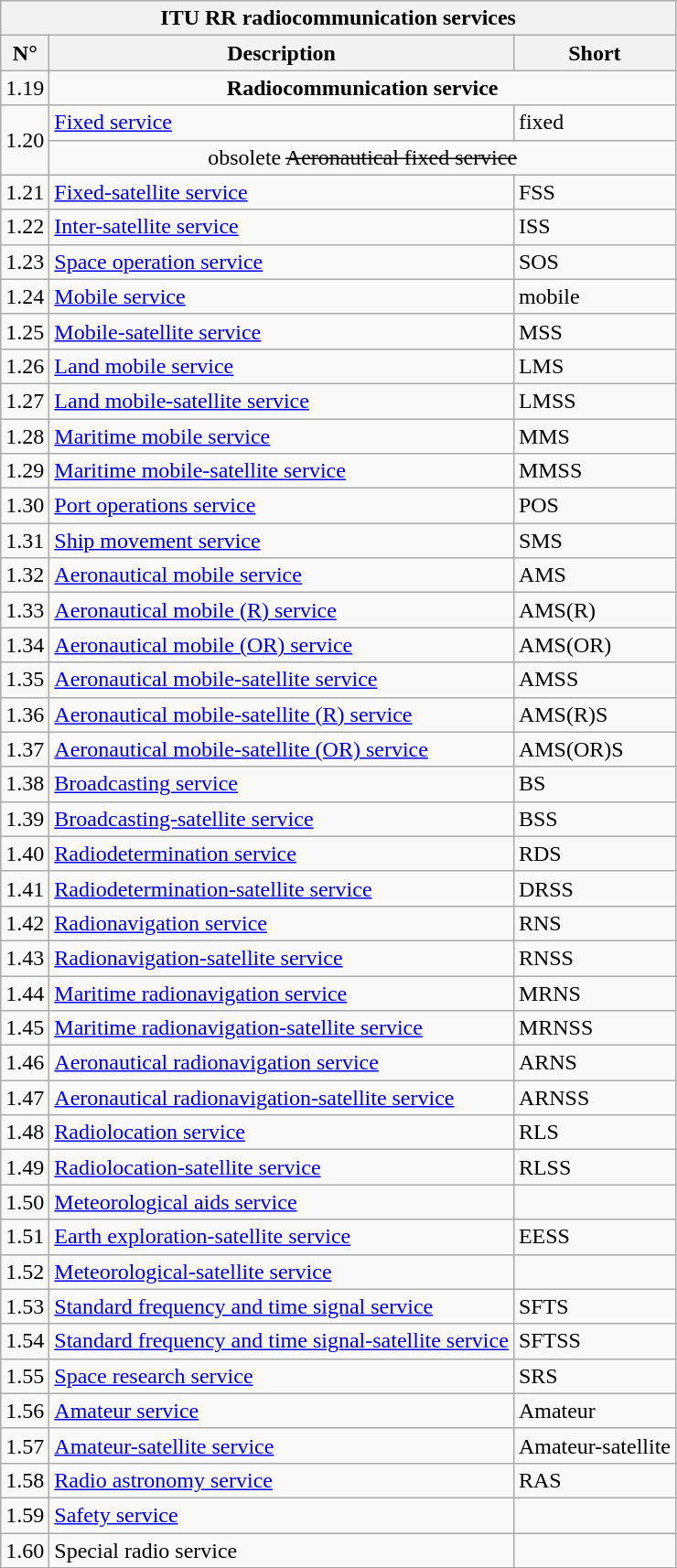<table class="wikitable sortable zebra">
<tr>
<th class="unsortable" colspan="3">ITU RR radiocommunication services</th>
</tr>
<tr --2>
<th class=" ">N°</th>
<th class=" ">Description</th>
<th class="unsortable">Short</th>
</tr>
<tr --1.19>
<td style="text-align:right">1.19</td>
<td style="text-align:center" colspan="2"><strong>Radiocommunication service</strong></td>
</tr>
<tr --1.20>
<td style="text-align:right" rowspan="2">1.20</td>
<td><a href='#'>Fixed service</a></td>
<td>fixed</td>
</tr>
<tr>
<td style="text-align:center" colspan="2">obsolete <s>Aeronautical fixed service</s></td>
</tr>
<tr -->
<td style="text-align:right">1.21</td>
<td><a href='#'>Fixed-satellite service</a></td>
<td>FSS</td>
</tr>
<tr --1.22>
<td style="text-align:right">1.22</td>
<td><a href='#'>Inter-satellite service</a></td>
<td>ISS</td>
</tr>
<tr --1.23>
<td style="text-align:right">1.23</td>
<td><a href='#'>Space operation service</a></td>
<td>SOS</td>
</tr>
<tr --1.24>
<td style="text-align:right">1.24</td>
<td><a href='#'>Mobile service</a></td>
<td>mobile</td>
</tr>
<tr --1.25>
<td style="text-align:right">1.25</td>
<td><a href='#'>Mobile-satellite service</a></td>
<td>MSS</td>
</tr>
<tr --1.26>
<td style="text-align:right">1.26</td>
<td><a href='#'>Land mobile service</a></td>
<td>LMS</td>
</tr>
<tr --1.27>
<td style="text-align:right">1.27</td>
<td><a href='#'>Land mobile-satellite service</a></td>
<td>LMSS</td>
</tr>
<tr --1.28>
<td style="text-align:right">1.28</td>
<td><a href='#'>Maritime mobile service</a></td>
<td>MMS</td>
</tr>
<tr --1.29>
<td style="text-align:right">1.29</td>
<td><a href='#'>Maritime mobile-satellite service</a></td>
<td>MMSS</td>
</tr>
<tr --1.30>
<td style="text-align:right">1.30</td>
<td><a href='#'>Port operations service</a></td>
<td>POS</td>
</tr>
<tr --1.31>
<td style="text-align:right">1.31</td>
<td><a href='#'>Ship movement service</a></td>
<td>SMS</td>
</tr>
<tr --1.32>
<td style="text-align:right">1.32</td>
<td><a href='#'>Aeronautical mobile service</a></td>
<td>AMS</td>
</tr>
<tr --1.33>
<td style="text-align:right">1.33</td>
<td><a href='#'>Aeronautical mobile (R) service</a></td>
<td>AMS(R)</td>
</tr>
<tr --1.34>
<td style="text-align:right">1.34</td>
<td><a href='#'>Aeronautical mobile (OR) service</a></td>
<td>AMS(OR)</td>
</tr>
<tr --1.35>
<td style="text-align:right">1.35</td>
<td><a href='#'>Aeronautical mobile-satellite service</a></td>
<td>AMSS</td>
</tr>
<tr --1.36>
<td style="text-align:right">1.36</td>
<td><a href='#'>Aeronautical mobile-satellite (R) service</a></td>
<td>AMS(R)S</td>
</tr>
<tr --1.37>
<td style="text-align:right">1.37</td>
<td><a href='#'>Aeronautical mobile-satellite (OR) service</a></td>
<td>AMS(OR)S</td>
</tr>
<tr --1.38>
<td style="text-align:right">1.38</td>
<td><a href='#'>Broadcasting service</a></td>
<td>BS</td>
</tr>
<tr --1.39>
<td style="text-align:right">1.39</td>
<td><a href='#'>Broadcasting-satellite service</a></td>
<td>BSS</td>
</tr>
<tr --1.40>
<td style="text-align:right">1.40</td>
<td><a href='#'>Radiodetermination service</a></td>
<td>RDS</td>
</tr>
<tr --1.41>
<td style="text-align:right">1.41</td>
<td><a href='#'>Radiodetermination-satellite service</a></td>
<td>DRSS</td>
</tr>
<tr --1.42>
<td style="text-align:right">1.42</td>
<td><a href='#'>Radionavigation service</a></td>
<td>RNS</td>
</tr>
<tr --1.43>
<td style="text-align:right">1.43</td>
<td><a href='#'>Radionavigation-satellite service</a></td>
<td>RNSS</td>
</tr>
<tr --1.44>
<td style="text-align:right">1.44</td>
<td><a href='#'>Maritime radionavigation service</a></td>
<td>MRNS</td>
</tr>
<tr --1.45>
<td style="text-align:right">1.45</td>
<td><a href='#'>Maritime radionavigation-satellite service</a></td>
<td>MRNSS</td>
</tr>
<tr --1.46>
<td style="text-align:right">1.46</td>
<td><a href='#'>Aeronautical radionavigation service</a></td>
<td>ARNS</td>
</tr>
<tr --1.47>
<td style="text-align:right">1.47</td>
<td><a href='#'>Aeronautical radionavigation-satellite service</a></td>
<td>ARNSS</td>
</tr>
<tr --1.48>
<td style="text-align:right">1.48</td>
<td><a href='#'>Radiolocation service</a></td>
<td>RLS</td>
</tr>
<tr --1.49>
<td style="text-align:right">1.49</td>
<td><a href='#'>Radiolocation-satellite service</a></td>
<td>RLSS</td>
</tr>
<tr --1.50>
<td style="text-align:right">1.50</td>
<td><a href='#'>Meteorological aids service</a></td>
<td></td>
</tr>
<tr --1.51>
<td style="text-align:right">1.51</td>
<td><a href='#'>Earth exploration-satellite service</a></td>
<td>EESS</td>
</tr>
<tr --1.52>
<td style="text-align:right">1.52</td>
<td><a href='#'>Meteorological-satellite service</a></td>
<td></td>
</tr>
<tr --1.53>
<td style="text-align:right">1.53</td>
<td><a href='#'>Standard frequency and time signal service</a></td>
<td>SFTS</td>
</tr>
<tr --1.54>
<td style="text-align:right">1.54</td>
<td><a href='#'>Standard frequency and time signal-satellite service</a></td>
<td>SFTSS</td>
</tr>
<tr --1.55>
<td style="text-align:right">1.55</td>
<td><a href='#'>Space research service</a></td>
<td>SRS</td>
</tr>
<tr --1.56>
<td style="text-align:right">1.56</td>
<td><a href='#'>Amateur service</a></td>
<td>Amateur</td>
</tr>
<tr --1.57>
<td style="text-align:right">1.57</td>
<td><a href='#'>Amateur-satellite service</a></td>
<td>Amateur-satellite</td>
</tr>
<tr --1.58>
<td style="text-align:right">1.58</td>
<td><a href='#'>Radio astronomy service</a></td>
<td>RAS</td>
</tr>
<tr --1.59>
<td style="text-align:right">1.59</td>
<td><a href='#'>Safety service</a></td>
<td></td>
</tr>
<tr --1.60>
<td style="text-align:right">1.60</td>
<td>Special radio service</td>
<td></td>
</tr>
<tr -->
</tr>
</table>
